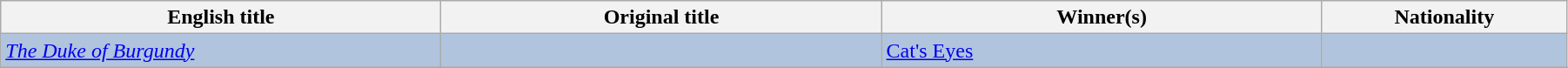<table class="wikitable" width="95%" cellpadding="5">
<tr>
<th width="18%">English title</th>
<th width="18%">Original title</th>
<th width="18%">Winner(s)</th>
<th width="10%">Nationality</th>
</tr>
<tr style="background:#B0C4DE;">
<td><em><a href='#'>The Duke of Burgundy</a></em></td>
<td></td>
<td><a href='#'>Cat's Eyes</a></td>
<td></td>
</tr>
<tr>
</tr>
</table>
